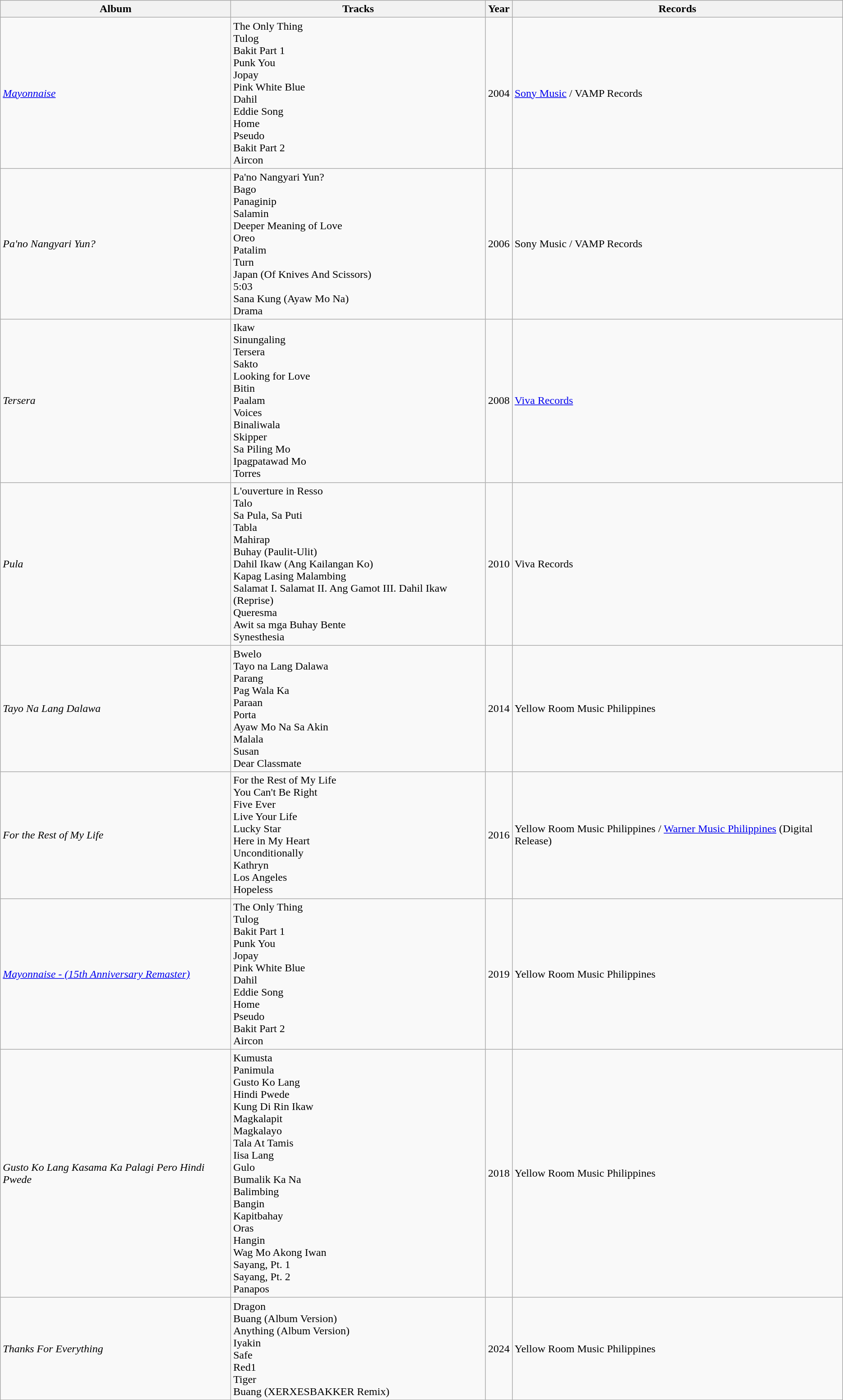<table class="wikitable">
<tr>
<th>Album</th>
<th>Tracks</th>
<th>Year</th>
<th>Records</th>
</tr>
<tr>
<td><em><a href='#'>Mayonnaise</a></em></td>
<td>The Only Thing <br> Tulog <br> Bakit Part 1 <br> Punk You <br> Jopay <br> Pink White Blue <br> Dahil <br> Eddie Song <br> Home <br> Pseudo <br> Bakit Part 2 <br> Aircon</td>
<td>2004</td>
<td><a href='#'>Sony Music</a> / VAMP Records</td>
</tr>
<tr>
<td><em>Pa'no Nangyari Yun?</em></td>
<td>Pa'no Nangyari Yun? <br> Bago <br> Panaginip <br> Salamin <br> Deeper Meaning of Love <br> Oreo <br> Patalim <br> Turn <br> Japan (Of Knives And Scissors) <br> 5:03 <br> Sana Kung (Ayaw Mo Na) <br> Drama</td>
<td>2006</td>
<td>Sony Music / VAMP Records</td>
</tr>
<tr>
<td><em>Tersera</em></td>
<td>Ikaw <br> Sinungaling <br> Tersera <br> Sakto <br> Looking for Love <br> Bitin <br> Paalam <br> Voices <br> Binaliwala <br> Skipper <br> Sa Piling Mo <br> Ipagpatawad Mo <br> Torres</td>
<td>2008</td>
<td><a href='#'>Viva Records</a></td>
</tr>
<tr>
<td><em>Pula</em></td>
<td>L'ouverture in Resso <br> Talo <br> Sa Pula, Sa Puti <br> Tabla <br> Mahirap <br> Buhay (Paulit-Ulit) <br> Dahil Ikaw (Ang Kailangan Ko) <br> Kapag Lasing Malambing <br> Salamat I. Salamat II. Ang Gamot III. Dahil Ikaw (Reprise) <br> Queresma <br> Awit sa mga Buhay Bente <br> Synesthesia</td>
<td>2010</td>
<td>Viva Records</td>
</tr>
<tr>
<td><em>Tayo Na Lang Dalawa</em></td>
<td>Bwelo <br> Tayo na Lang Dalawa <br> Parang <br> Pag Wala Ka <br> Paraan <br> Porta <br> Ayaw Mo Na Sa Akin <br> Malala <br> Susan <br> Dear Classmate</td>
<td>2014</td>
<td>Yellow Room Music Philippines</td>
</tr>
<tr>
<td><em>For the Rest of My Life</em></td>
<td>For the Rest of My Life <br> You Can't Be Right <br> Five Ever <br> Live Your Life <br> Lucky Star <br> Here in My Heart <br> Unconditionally <br> Kathryn <br> Los Angeles <br> Hopeless</td>
<td>2016</td>
<td>Yellow Room Music Philippines / <a href='#'>Warner Music Philippines</a> (Digital Release)</td>
</tr>
<tr>
<td><em><a href='#'>Mayonnaise - (15th Anniversary Remaster)</a></em></td>
<td>The Only Thing <br> Tulog <br> Bakit Part 1 <br> Punk You <br> Jopay <br> Pink White Blue <br> Dahil <br> Eddie Song <br> Home <br> Pseudo <br> Bakit Part 2 <br> Aircon</td>
<td>2019</td>
<td>Yellow Room Music Philippines</td>
</tr>
<tr>
<td><em>Gusto Ko Lang Kasama Ka Palagi Pero Hindi Pwede</em></td>
<td>Kumusta <br> Panimula <br> Gusto Ko Lang <br> Hindi Pwede <br> Kung Di Rin Ikaw <br> Magkalapit <br> Magkalayo <br> Tala At Tamis <br> Iisa Lang <br> Gulo <br> Bumalik Ka Na <br> Balimbing <br> Bangin <br> Kapitbahay <br> Oras <br> Hangin <br> Wag Mo Akong Iwan <br> Sayang, Pt. 1 <br> Sayang, Pt. 2 <br> Panapos</td>
<td>2018</td>
<td>Yellow Room Music Philippines</td>
</tr>
<tr>
<td><em>Thanks For Everything</em></td>
<td>Dragon <br> Buang (Album Version) <br> Anything (Album Version) <br> Iyakin <br> Safe <br> Red1 <br> Tiger <br> Buang (XERXESBAKKER Remix)</td>
<td>2024</td>
<td>Yellow Room Music Philippines</td>
</tr>
<tr>
</tr>
</table>
